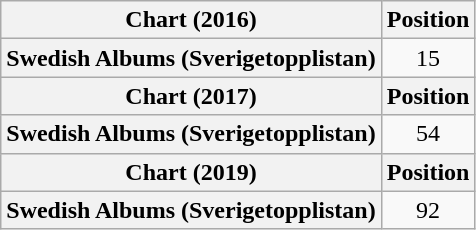<table class="wikitable plainrowheaders" style="text-align:center;">
<tr>
<th scope="col">Chart (2016)</th>
<th scope="col">Position</th>
</tr>
<tr>
<th scope="row">Swedish Albums (Sverigetopplistan)</th>
<td>15</td>
</tr>
<tr>
<th scope="col">Chart (2017)</th>
<th scope="col">Position</th>
</tr>
<tr>
<th scope="row">Swedish Albums (Sverigetopplistan)</th>
<td>54</td>
</tr>
<tr>
<th scope="col">Chart (2019)</th>
<th scope="col">Position</th>
</tr>
<tr>
<th scope="row">Swedish Albums (Sverigetopplistan)</th>
<td>92</td>
</tr>
</table>
